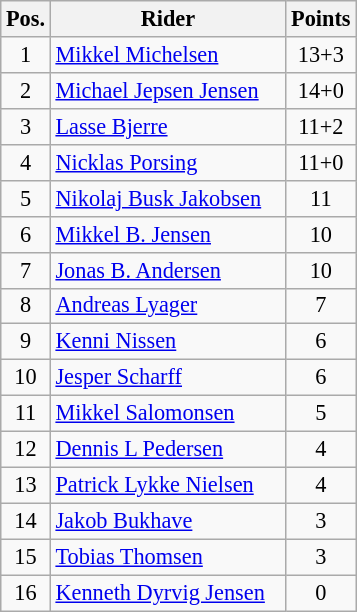<table class=wikitable style="font-size:93%;">
<tr>
<th width=25px>Pos.</th>
<th width=150px>Rider</th>
<th width=40px>Points</th>
</tr>
<tr align=center>
<td>1</td>
<td align=left><a href='#'>Mikkel Michelsen</a></td>
<td>13+3</td>
</tr>
<tr align=center>
<td>2</td>
<td align=left><a href='#'>Michael Jepsen Jensen</a></td>
<td>14+0</td>
</tr>
<tr align=center>
<td>3</td>
<td align=left><a href='#'>Lasse Bjerre</a></td>
<td>11+2</td>
</tr>
<tr align=center>
<td>4</td>
<td align=left><a href='#'>Nicklas Porsing</a></td>
<td>11+0</td>
</tr>
<tr align=center>
<td>5</td>
<td align=left><a href='#'>Nikolaj Busk Jakobsen</a></td>
<td>11</td>
</tr>
<tr align=center>
<td>6</td>
<td align=left><a href='#'>Mikkel B. Jensen</a></td>
<td>10</td>
</tr>
<tr align=center>
<td>7</td>
<td align=left><a href='#'>Jonas B. Andersen</a></td>
<td>10</td>
</tr>
<tr align=center>
<td>8</td>
<td align=left><a href='#'>Andreas Lyager</a></td>
<td>7</td>
</tr>
<tr align=center>
<td>9</td>
<td align=left><a href='#'>Kenni Nissen</a></td>
<td>6</td>
</tr>
<tr align=center>
<td>10</td>
<td align=left><a href='#'>Jesper Scharff</a></td>
<td>6</td>
</tr>
<tr align=center>
<td>11</td>
<td align=left><a href='#'>Mikkel Salomonsen</a></td>
<td>5</td>
</tr>
<tr align=center>
<td>12</td>
<td align=left><a href='#'>Dennis L Pedersen</a></td>
<td>4</td>
</tr>
<tr align=center>
<td>13</td>
<td align=left><a href='#'>Patrick Lykke Nielsen</a></td>
<td>4</td>
</tr>
<tr align=center>
<td>14</td>
<td align=left><a href='#'>Jakob Bukhave</a></td>
<td>3</td>
</tr>
<tr align=center>
<td>15</td>
<td align=left><a href='#'>Tobias Thomsen</a></td>
<td>3</td>
</tr>
<tr align=center>
<td>16</td>
<td align=left><a href='#'>Kenneth Dyrvig Jensen</a></td>
<td>0</td>
</tr>
</table>
